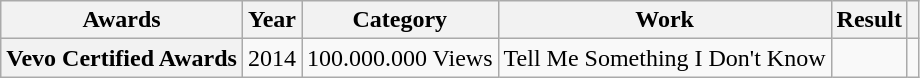<table class="wikitable plainrowheaders unsortable">
<tr>
<th>Awards</th>
<th>Year</th>
<th>Category</th>
<th>Work</th>
<th>Result</th>
<th></th>
</tr>
<tr>
<th scope="row">Vevo Certified Awards</th>
<td>2014</td>
<td>100.000.000 Views</td>
<td>Tell Me Something I Don't Know</td>
<td></td>
<td></td>
</tr>
</table>
